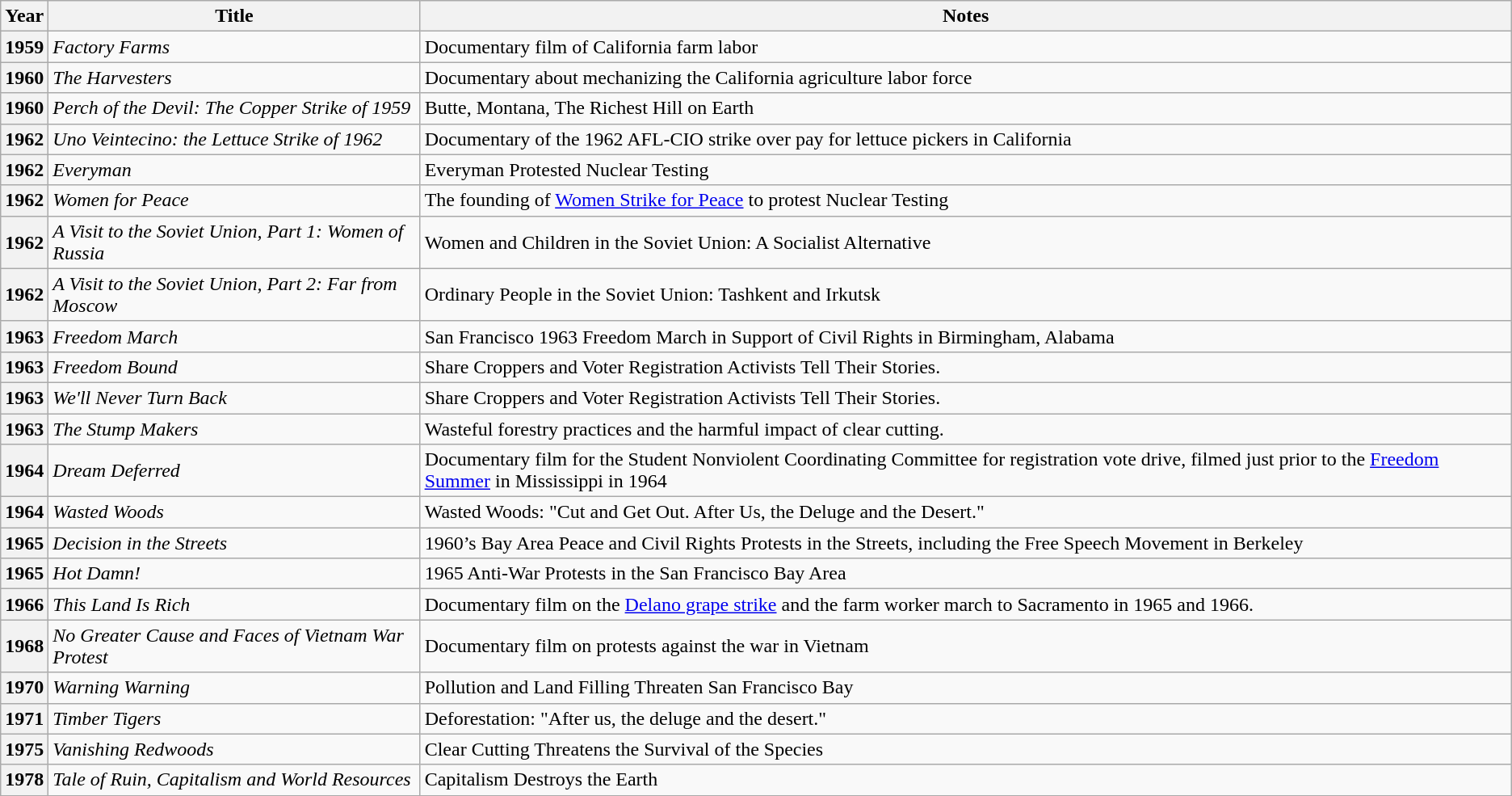<table class="wikitable plainrowheaders sortable">
<tr>
<th scope="col">Year</th>
<th scope="col">Title</th>
<th scope="col" class="unsortable">Notes</th>
</tr>
<tr>
<th scope="row">1959</th>
<td><em>Factory Farms</em></td>
<td>Documentary film of California farm labor</td>
</tr>
<tr>
<th scope="row">1960</th>
<td><em>The Harvesters</em></td>
<td>Documentary about mechanizing the California agriculture labor force</td>
</tr>
<tr>
<th scope="row">1960</th>
<td><em>Perch of the Devil: The Copper Strike of 1959</em></td>
<td>Butte, Montana, The Richest Hill on Earth</td>
</tr>
<tr>
<th scope="row">1962</th>
<td><em>Uno Veintecino: the Lettuce Strike of 1962</em></td>
<td>Documentary of the 1962 AFL-CIO strike over pay for lettuce pickers in California</td>
</tr>
<tr>
<th scope="row">1962</th>
<td><em>Everyman</em></td>
<td>Everyman Protested Nuclear Testing</td>
</tr>
<tr>
<th scope="row">1962</th>
<td><em>Women for Peace</em></td>
<td>The founding of <a href='#'>Women Strike for Peace</a> to protest Nuclear Testing</td>
</tr>
<tr>
<th scope="row">1962</th>
<td><em>A Visit to the Soviet Union, Part 1: Women of Russia</em></td>
<td>Women and Children in the Soviet Union: A Socialist Alternative</td>
</tr>
<tr>
<th scope="row">1962</th>
<td><em>A Visit to the Soviet Union, Part 2: Far from Moscow</em></td>
<td>Ordinary People in the Soviet Union: Tashkent and Irkutsk</td>
</tr>
<tr>
<th scope="row">1963</th>
<td><em>Freedom March</em></td>
<td>San Francisco 1963 Freedom March in Support of Civil Rights in Birmingham, Alabama</td>
</tr>
<tr>
<th scope="row">1963</th>
<td><em>Freedom Bound</em></td>
<td>Share Croppers and Voter Registration Activists Tell Their Stories.</td>
</tr>
<tr>
<th scope="row">1963</th>
<td><em>We'll Never Turn Back</em></td>
<td>Share Croppers and Voter Registration Activists Tell Their Stories.</td>
</tr>
<tr>
<th scope="row">1963</th>
<td><em>The Stump Makers</em></td>
<td>Wasteful forestry practices and the harmful impact of clear cutting.</td>
</tr>
<tr>
<th scope="row">1964</th>
<td><em>Dream Deferred</em></td>
<td>Documentary film for the Student Nonviolent Coordinating Committee for registration vote drive, filmed just prior to the <a href='#'>Freedom Summer</a> in Mississippi in 1964</td>
</tr>
<tr>
<th scope="row">1964</th>
<td><em>Wasted Woods</em></td>
<td>Wasted Woods: "Cut and Get Out.  After Us, the Deluge and the Desert."</td>
</tr>
<tr>
<th scope="row">1965</th>
<td><em>Decision in the Streets</em></td>
<td>1960’s Bay Area Peace and Civil Rights Protests in the Streets, including the Free Speech Movement in Berkeley</td>
</tr>
<tr>
<th scope="row">1965</th>
<td><em>Hot Damn!</em></td>
<td>1965 Anti-War Protests in the San Francisco Bay Area</td>
</tr>
<tr>
<th scope="row">1966</th>
<td><em>This Land Is Rich</em></td>
<td>Documentary film on the <a href='#'>Delano grape strike</a> and the farm worker march to Sacramento in 1965 and 1966.</td>
</tr>
<tr>
<th scope="row">1968</th>
<td><em>No Greater Cause and Faces of Vietnam War Protest</em></td>
<td>Documentary film on protests against the war in Vietnam</td>
</tr>
<tr>
<th scope="row">1970</th>
<td><em>Warning Warning</em></td>
<td>Pollution and Land Filling Threaten San Francisco Bay</td>
</tr>
<tr>
<th scope="row">1971</th>
<td><em>Timber Tigers</em></td>
<td>Deforestation: "After us, the deluge and the desert."</td>
</tr>
<tr>
<th scope="row">1975</th>
<td><em>Vanishing Redwoods</em></td>
<td>Clear Cutting Threatens the Survival of the Species</td>
</tr>
<tr>
<th scope="row">1978</th>
<td><em>Tale of Ruin, Capitalism and World Resources</em></td>
<td>Capitalism Destroys the Earth</td>
</tr>
<tr>
</tr>
</table>
